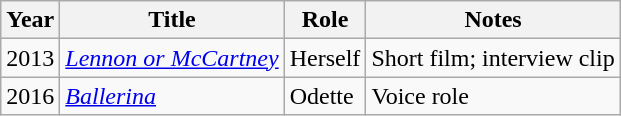<table class="wikitable">
<tr>
<th>Year</th>
<th>Title</th>
<th>Role</th>
<th>Notes</th>
</tr>
<tr>
<td>2013</td>
<td><em><a href='#'>Lennon or McCartney</a></em></td>
<td>Herself</td>
<td>Short film; interview clip</td>
</tr>
<tr>
<td>2016</td>
<td><em><a href='#'>Ballerina</a></em></td>
<td>Odette</td>
<td>Voice role</td>
</tr>
</table>
